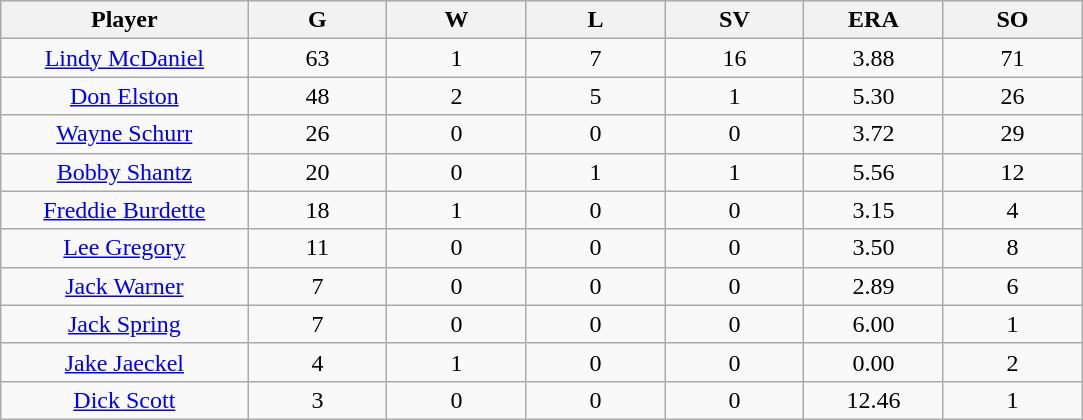<table class="wikitable sortable">
<tr>
<th bgcolor="#DDDDFF" width="16%">Player</th>
<th bgcolor="#DDDDFF" width="9%">G</th>
<th bgcolor="#DDDDFF" width="9%">W</th>
<th bgcolor="#DDDDFF" width="9%">L</th>
<th bgcolor="#DDDDFF" width="9%">SV</th>
<th bgcolor="#DDDDFF" width="9%">ERA</th>
<th bgcolor="#DDDDFF" width="9%">SO</th>
</tr>
<tr align="center">
<td><a href='#'>Lindy McDaniel</a></td>
<td>63</td>
<td>1</td>
<td>7</td>
<td>16</td>
<td>3.88</td>
<td>71</td>
</tr>
<tr align="center">
<td><a href='#'>Don Elston</a></td>
<td>48</td>
<td>2</td>
<td>5</td>
<td>1</td>
<td>5.30</td>
<td>26</td>
</tr>
<tr align="center">
<td><a href='#'>Wayne Schurr</a></td>
<td>26</td>
<td>0</td>
<td>0</td>
<td>0</td>
<td>3.72</td>
<td>29</td>
</tr>
<tr align="center">
<td><a href='#'>Bobby Shantz</a></td>
<td>20</td>
<td>0</td>
<td>1</td>
<td>1</td>
<td>5.56</td>
<td>12</td>
</tr>
<tr align="center">
<td><a href='#'>Freddie Burdette</a></td>
<td>18</td>
<td>1</td>
<td>0</td>
<td>0</td>
<td>3.15</td>
<td>4</td>
</tr>
<tr align="center">
<td><a href='#'>Lee Gregory</a></td>
<td>11</td>
<td>0</td>
<td>0</td>
<td>0</td>
<td>3.50</td>
<td>8</td>
</tr>
<tr align="center">
<td><a href='#'>Jack Warner</a></td>
<td>7</td>
<td>0</td>
<td>0</td>
<td>0</td>
<td>2.89</td>
<td>6</td>
</tr>
<tr align="center">
<td><a href='#'>Jack Spring</a></td>
<td>7</td>
<td>0</td>
<td>0</td>
<td>0</td>
<td>6.00</td>
<td>1</td>
</tr>
<tr align="center">
<td><a href='#'>Jake Jaeckel</a></td>
<td>4</td>
<td>1</td>
<td>0</td>
<td>0</td>
<td>0.00</td>
<td>2</td>
</tr>
<tr align="center">
<td><a href='#'>Dick Scott</a></td>
<td>3</td>
<td>0</td>
<td>0</td>
<td>0</td>
<td>12.46</td>
<td>1</td>
</tr>
</table>
